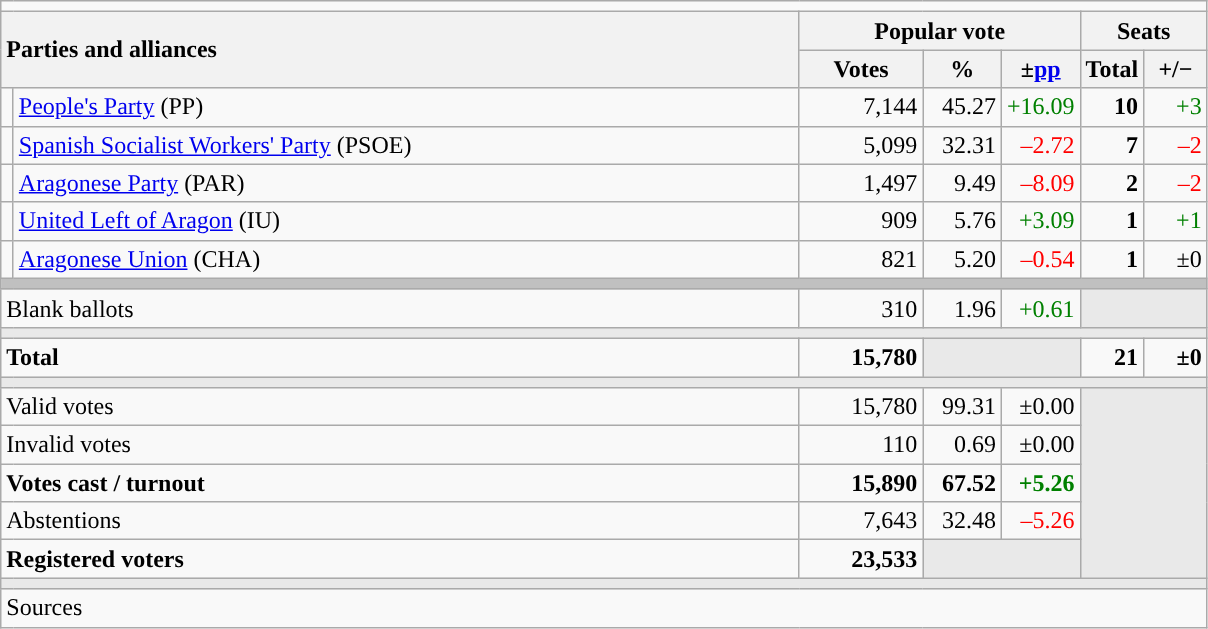<table class="wikitable" style="text-align:right;">
<tr>
<td colspan="7"></td>
</tr>
<tr>
<th style="text-align:left;" rowspan="2" colspan="2" width="525">Parties and alliances</th>
<th colspan="3">Popular vote</th>
<th colspan="2">Seats</th>
</tr>
<tr>
<th width="75">Votes</th>
<th width="45">%</th>
<th width="45">±<a href='#'>pp</a></th>
<th width="35">Total</th>
<th width="35">+/−</th>
</tr>
<tr>
<td width="1" style="color:inherit;background:"></td>
<td align="left"><a href='#'>People's Party</a> (PP)</td>
<td>7,144</td>
<td>45.27</td>
<td style="color:green;">+16.09</td>
<td><strong>10</strong></td>
<td style="color:green;">+3</td>
</tr>
<tr>
<td style="color:inherit;background:"></td>
<td align="left"><a href='#'>Spanish Socialist Workers' Party</a> (PSOE)</td>
<td>5,099</td>
<td>32.31</td>
<td style="color:red;">–2.72</td>
<td><strong>7</strong></td>
<td style="color:red;">–2</td>
</tr>
<tr>
<td style="color:inherit;background:"></td>
<td align="left"><a href='#'>Aragonese Party</a> (PAR)</td>
<td>1,497</td>
<td>9.49</td>
<td style="color:red;">–8.09</td>
<td><strong>2</strong></td>
<td style="color:red;">–2</td>
</tr>
<tr>
<td style="color:inherit;background:"></td>
<td align="left"><a href='#'>United Left of Aragon</a> (IU)</td>
<td>909</td>
<td>5.76</td>
<td style="color:green;">+3.09</td>
<td><strong>1</strong></td>
<td style="color:green;">+1</td>
</tr>
<tr>
<td style="color:inherit;background:"></td>
<td align="left"><a href='#'>Aragonese Union</a> (CHA)</td>
<td>821</td>
<td>5.20</td>
<td style="color:red;">–0.54</td>
<td><strong>1</strong></td>
<td>±0</td>
</tr>
<tr>
<td colspan="7" bgcolor="#C0C0C0"></td>
</tr>
<tr>
<td align="left" colspan="2">Blank ballots</td>
<td>310</td>
<td>1.96</td>
<td style="color:green;">+0.61</td>
<td bgcolor="#E9E9E9" colspan="2"></td>
</tr>
<tr>
<td colspan="7" bgcolor="#E9E9E9"></td>
</tr>
<tr style="font-weight:bold;">
<td align="left" colspan="2">Total</td>
<td>15,780</td>
<td bgcolor="#E9E9E9" colspan="2"></td>
<td>21</td>
<td>±0</td>
</tr>
<tr>
<td colspan="7" bgcolor="#E9E9E9"></td>
</tr>
<tr>
<td align="left" colspan="2">Valid votes</td>
<td>15,780</td>
<td>99.31</td>
<td>±0.00</td>
<td bgcolor="#E9E9E9" colspan="2" rowspan="5"></td>
</tr>
<tr>
<td align="left" colspan="2">Invalid votes</td>
<td>110</td>
<td>0.69</td>
<td>±0.00</td>
</tr>
<tr style="font-weight:bold;">
<td align="left" colspan="2">Votes cast / turnout</td>
<td>15,890</td>
<td>67.52</td>
<td style="color:green;">+5.26</td>
</tr>
<tr>
<td align="left" colspan="2">Abstentions</td>
<td>7,643</td>
<td>32.48</td>
<td style="color:red;">–5.26</td>
</tr>
<tr style="font-weight:bold;">
<td align="left" colspan="2">Registered voters</td>
<td>23,533</td>
<td bgcolor="#E9E9E9" colspan="2"></td>
</tr>
<tr>
<td colspan="7" bgcolor="#E9E9E9"></td>
</tr>
<tr>
<td align="left" colspan="7">Sources</td>
</tr>
</table>
